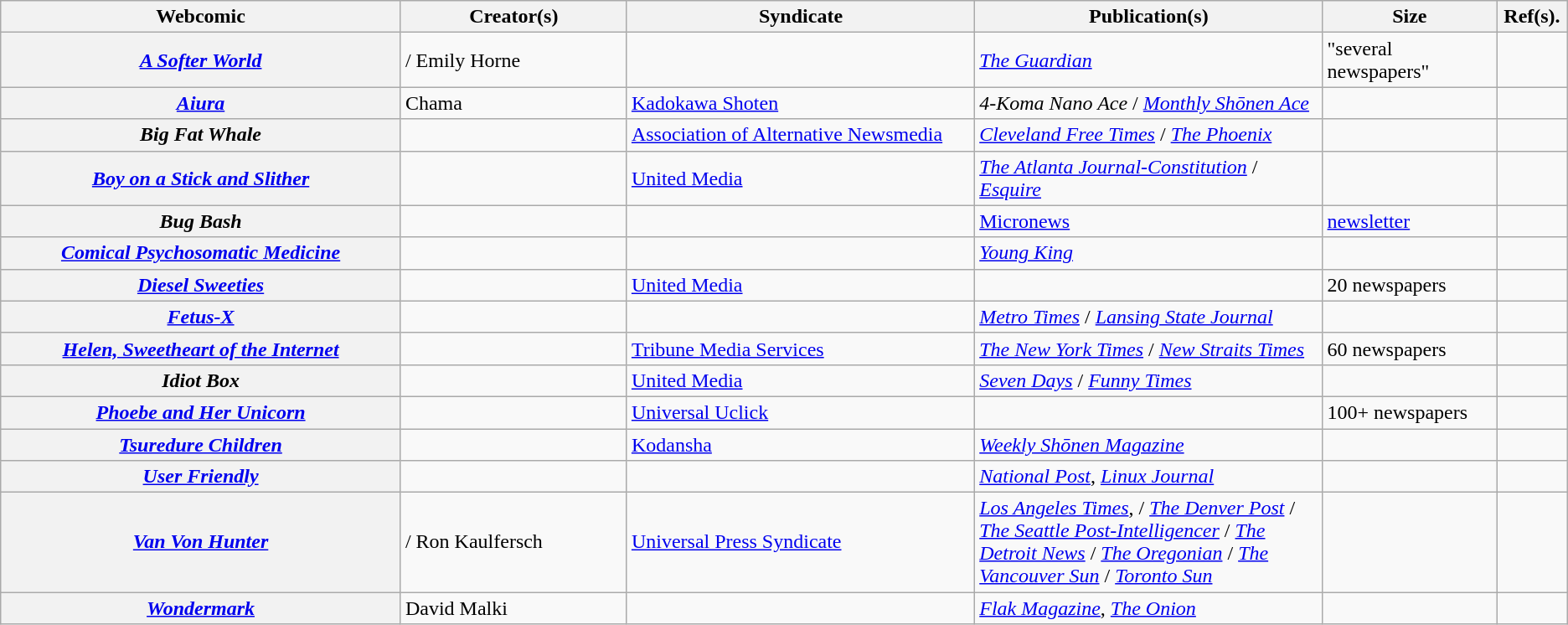<table class="wikitable sortable" border="1">
<tr>
<th style="width:23%;" scope="col">Webcomic</th>
<th style="width:13%;" scope="col">Creator(s)</th>
<th style="width:20%;" scope="col">Syndicate</th>
<th style="width:20%;" scope="col">Publication(s)</th>
<th style="width:10%;" scope="col">Size</th>
<th style="width:3%;" scope="col">Ref(s).</th>
</tr>
<tr>
<th scope="row"><em><a href='#'>A Softer World</a></em></th>
<td> / Emily Horne</td>
<td></td>
<td><em><a href='#'>The Guardian</a></em></td>
<td>"several newspapers"</td>
<td></td>
</tr>
<tr>
<th scope="row"><em><a href='#'>Aiura</a></em></th>
<td>Chama</td>
<td><a href='#'>Kadokawa Shoten</a></td>
<td><em>4-Koma Nano Ace</em> / <em><a href='#'>Monthly Shōnen Ace</a></em></td>
<td></td>
<td></td>
</tr>
<tr>
<th scope="row"><em>Big Fat Whale</em></th>
<td></td>
<td><a href='#'>Association of Alternative Newsmedia</a></td>
<td><em><a href='#'>Cleveland Free Times</a></em> / <em><a href='#'>The Phoenix</a></em></td>
<td></td>
<td></td>
</tr>
<tr>
<th scope="row"><em><a href='#'>Boy on a Stick and Slither</a></em></th>
<td></td>
<td><a href='#'>United Media</a></td>
<td><em><a href='#'>The Atlanta Journal-Constitution</a></em> / <em><a href='#'>Esquire</a></em></td>
<td></td>
<td></td>
</tr>
<tr>
<th scope="row"><em>Bug Bash</em></th>
<td></td>
<td></td>
<td><a href='#'>Micronews</a></td>
<td><a href='#'>newsletter</a></td>
<td></td>
</tr>
<tr>
<th scope="row"><em><a href='#'>Comical Psychosomatic Medicine</a></em></th>
<td></td>
<td></td>
<td><em><a href='#'>Young King</a></em></td>
<td></td>
<td></td>
</tr>
<tr>
<th scope="row"><em><a href='#'>Diesel Sweeties</a></em></th>
<td></td>
<td><a href='#'>United Media</a></td>
<td></td>
<td>20 newspapers</td>
<td></td>
</tr>
<tr>
<th scope="row"><em><a href='#'>Fetus-X</a></em></th>
<td></td>
<td></td>
<td><em><a href='#'>Metro Times</a></em> / <em><a href='#'>Lansing State Journal</a></em></td>
<td></td>
<td></td>
</tr>
<tr>
<th scope="row"><em><a href='#'>Helen, Sweetheart of the Internet</a></em></th>
<td></td>
<td><a href='#'>Tribune Media Services</a></td>
<td><em><a href='#'>The New York Times</a></em> / <em><a href='#'>New Straits Times</a></em></td>
<td>60 newspapers</td>
<td></td>
</tr>
<tr>
<th scope="row"><em>Idiot Box</em></th>
<td></td>
<td><a href='#'>United Media</a></td>
<td><em><a href='#'>Seven Days</a></em> / <em><a href='#'>Funny Times</a></em></td>
<td></td>
<td></td>
</tr>
<tr>
<th scope="row"><em><a href='#'>Phoebe and Her Unicorn</a></em></th>
<td></td>
<td><a href='#'>Universal Uclick</a></td>
<td></td>
<td>100+ newspapers</td>
<td></td>
</tr>
<tr>
<th scope="row"><em><a href='#'>Tsuredure Children</a></em></th>
<td></td>
<td><a href='#'>Kodansha</a></td>
<td><em><a href='#'>Weekly Shōnen Magazine</a></em></td>
<td></td>
<td></td>
</tr>
<tr>
<th scope="row"><em><a href='#'>User Friendly</a></em></th>
<td></td>
<td></td>
<td><em><a href='#'>National Post</a></em>, <em><a href='#'>Linux Journal</a></em></td>
<td></td>
<td></td>
</tr>
<tr>
<th scope="row"><em><a href='#'>Van Von Hunter</a></em></th>
<td> / Ron Kaulfersch</td>
<td><a href='#'>Universal Press Syndicate</a></td>
<td><em><a href='#'>Los Angeles Times</a></em>, / <em><a href='#'>The Denver Post</a></em> / <em><a href='#'>The Seattle Post-Intelligencer</a></em> / <em><a href='#'>The Detroit News</a></em> / <em><a href='#'>The Oregonian</a></em> / <em><a href='#'>The Vancouver Sun</a></em> / <em><a href='#'>Toronto Sun</a></em></td>
<td></td>
<td></td>
</tr>
<tr>
<th scope="row"><em><a href='#'>Wondermark</a></em></th>
<td>David Malki</td>
<td></td>
<td><em><a href='#'>Flak Magazine</a></em>, <em><a href='#'>The Onion</a></em></td>
<td></td>
<td></td>
</tr>
</table>
